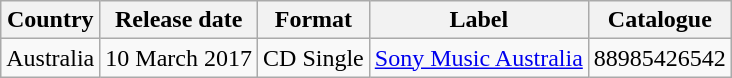<table class="wikitable">
<tr>
<th>Country</th>
<th>Release date</th>
<th>Format</th>
<th>Label</th>
<th>Catalogue</th>
</tr>
<tr>
<td>Australia</td>
<td>10 March 2017</td>
<td>CD Single</td>
<td><a href='#'>Sony Music Australia</a></td>
<td>88985426542</td>
</tr>
</table>
